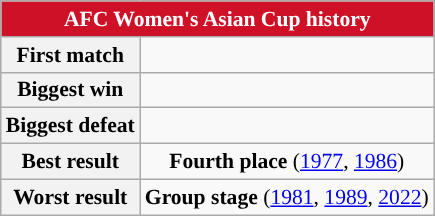<table class="wikitable collapsible collapsed" style="text-align: center;font-size:90%;">
<tr>
<th colspan=6 style="background: #CE1126; color: #FFFFFF;">AFC Women's Asian Cup history</th>
</tr>
<tr>
<th style="text-align: center;">First match</th>
<td></td>
</tr>
<tr>
<th style="text-align: center;">Biggest win</th>
<td></td>
</tr>
<tr>
<th style="text-align: center;">Biggest defeat</th>
<td></td>
</tr>
<tr>
<th style="text-align: center;">Best result</th>
<td style="text-align:center;"><strong>Fourth place</strong> (<a href='#'>1977</a>, <a href='#'>1986</a>)</td>
</tr>
<tr>
<th style="text-align: center;">Worst result</th>
<td style="text-align:center;"><strong>Group stage</strong> (<a href='#'>1981</a>, <a href='#'>1989</a>, <a href='#'>2022</a>)</td>
</tr>
</table>
